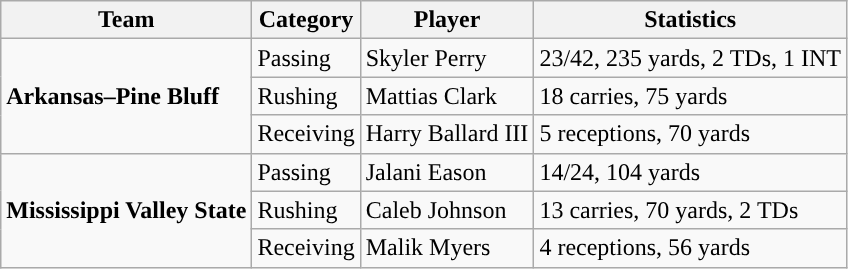<table class="wikitable" style="float: left;">
<tr>
<th>Team</th>
<th>Category</th>
<th>Player</th>
<th>Statistics</th>
</tr>
<tr>
<td rowspan=3><strong>Arkansas–Pine Bluff</strong></td>
<td>Passing</td>
<td>Skyler Perry</td>
<td>23/42, 235 yards, 2 TDs, 1 INT</td>
</tr>
<tr>
<td>Rushing</td>
<td>Mattias Clark</td>
<td>18 carries, 75 yards</td>
</tr>
<tr>
<td>Receiving</td>
<td>Harry Ballard III</td>
<td>5 receptions, 70 yards</td>
</tr>
<tr>
<td rowspan=3><strong>Mississippi Valley State</strong></td>
<td>Passing</td>
<td>Jalani Eason</td>
<td>14/24, 104 yards</td>
</tr>
<tr>
<td>Rushing</td>
<td>Caleb Johnson</td>
<td>13 carries, 70 yards, 2 TDs</td>
</tr>
<tr>
<td>Receiving</td>
<td>Malik Myers</td>
<td>4 receptions, 56 yards</td>
</tr>
</table>
